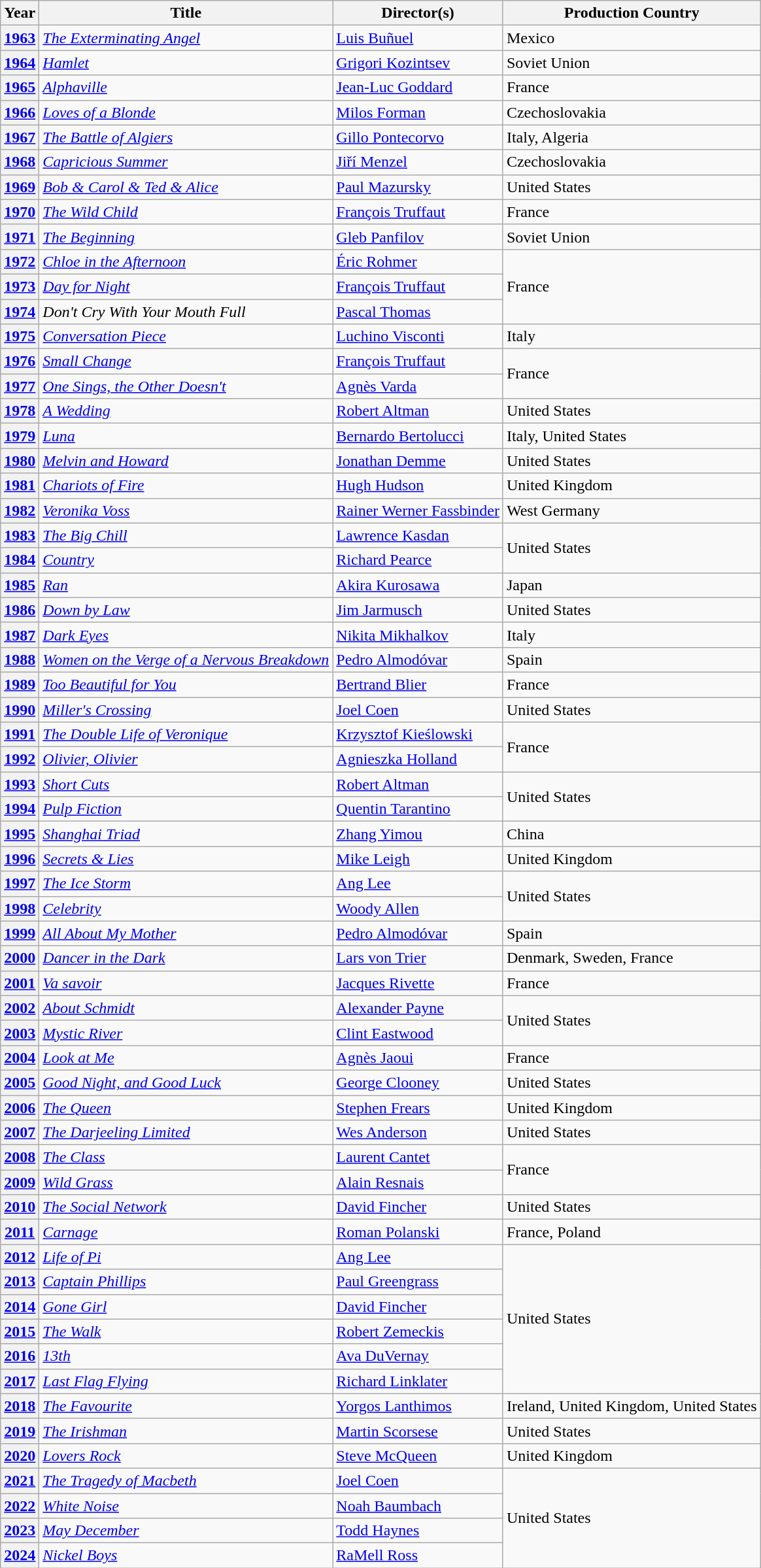<table class="wikitable plainrowheaders">
<tr>
<th scope="col">Year</th>
<th scope="col">Title</th>
<th scope="col">Director(s)</th>
<th scope="col">Production Country</th>
</tr>
<tr>
<th style="text-align:center;"><a href='#'>1963</a></th>
<td><em><a href='#'>The Exterminating Angel</a></em></td>
<td><a href='#'>Luis Buñuel</a></td>
<td>Mexico</td>
</tr>
<tr>
<th style="text-align:center;"><a href='#'>1964</a></th>
<td><em><a href='#'>Hamlet</a></em></td>
<td><a href='#'>Grigori Kozintsev</a></td>
<td>Soviet Union</td>
</tr>
<tr>
<th style="text-align:center;"><a href='#'>1965</a></th>
<td><em><a href='#'>Alphaville</a></em></td>
<td><a href='#'>Jean-Luc Goddard</a></td>
<td>France</td>
</tr>
<tr>
<th style="text-align:center;"><a href='#'>1966</a></th>
<td><em><a href='#'>Loves of a Blonde</a></em></td>
<td><a href='#'>Milos Forman</a></td>
<td>Czechoslovakia</td>
</tr>
<tr>
<th style="text-align:center;"><a href='#'>1967</a></th>
<td><em><a href='#'>The Battle of Algiers</a></em></td>
<td><a href='#'>Gillo Pontecorvo</a></td>
<td>Italy, Algeria</td>
</tr>
<tr>
<th style="text-align:center;"><a href='#'>1968</a></th>
<td><em><a href='#'>Capricious Summer</a></em></td>
<td><a href='#'>Jiří Menzel</a></td>
<td>Czechoslovakia</td>
</tr>
<tr>
<th style="text-align:center;"><a href='#'>1969</a></th>
<td><em><a href='#'>Bob & Carol & Ted & Alice</a></em></td>
<td><a href='#'>Paul Mazursky</a></td>
<td>United States</td>
</tr>
<tr>
<th style="text-align:center;"><a href='#'>1970</a></th>
<td><em><a href='#'>The Wild Child</a></em></td>
<td><a href='#'>François Truffaut</a></td>
<td>France</td>
</tr>
<tr>
<th style="text-align:center;"><a href='#'>1971</a></th>
<td><em><a href='#'>The Beginning</a></em></td>
<td><a href='#'>Gleb Panfilov</a></td>
<td>Soviet Union</td>
</tr>
<tr>
<th style="text-align:center;"><a href='#'>1972</a></th>
<td><em><a href='#'>Chloe in the Afternoon</a></em></td>
<td><a href='#'>Éric Rohmer</a></td>
<td rowspan="3">France</td>
</tr>
<tr>
<th style="text-align:center;"><a href='#'>1973</a></th>
<td><em><a href='#'>Day for Night</a></em></td>
<td><a href='#'>François Truffaut</a></td>
</tr>
<tr>
<th style="text-align:center;"><a href='#'>1974</a></th>
<td><em>Don't Cry With Your Mouth Full</em></td>
<td><a href='#'>Pascal Thomas</a></td>
</tr>
<tr>
<th style="text-align:center;"><a href='#'>1975</a></th>
<td><em><a href='#'>Conversation Piece</a></em></td>
<td><a href='#'>Luchino Visconti</a></td>
<td>Italy</td>
</tr>
<tr>
<th style="text-align:center;"><a href='#'>1976</a></th>
<td><em><a href='#'>Small Change</a></em></td>
<td><a href='#'>François Truffaut</a></td>
<td rowspan="2">France</td>
</tr>
<tr>
<th style="text-align:center;"><a href='#'>1977</a></th>
<td><em><a href='#'>One Sings, the Other Doesn't</a></em></td>
<td><a href='#'>Agnès Varda</a></td>
</tr>
<tr>
<th style="text-align:center;"><a href='#'>1978</a></th>
<td><em><a href='#'>A Wedding</a></em></td>
<td><a href='#'>Robert Altman</a></td>
<td>United States</td>
</tr>
<tr>
<th style="text-align:center;"><a href='#'>1979</a></th>
<td><em><a href='#'>Luna</a></em></td>
<td><a href='#'>Bernardo Bertolucci</a></td>
<td>Italy, United States</td>
</tr>
<tr>
<th style="text-align:center;"><a href='#'>1980</a></th>
<td><em><a href='#'>Melvin and Howard</a></em></td>
<td><a href='#'>Jonathan Demme</a></td>
<td>United States</td>
</tr>
<tr>
<th style="text-align:center;"><a href='#'>1981</a></th>
<td><em><a href='#'>Chariots of Fire</a></em></td>
<td><a href='#'>Hugh Hudson</a></td>
<td>United Kingdom</td>
</tr>
<tr>
<th style="text-align:center;"><a href='#'>1982</a></th>
<td><em><a href='#'>Veronika Voss</a></em></td>
<td><a href='#'>Rainer Werner Fassbinder</a></td>
<td>West Germany</td>
</tr>
<tr>
<th style="text-align:center;"><a href='#'>1983</a></th>
<td><em><a href='#'>The Big Chill</a></em></td>
<td><a href='#'>Lawrence Kasdan</a></td>
<td rowspan="2">United States</td>
</tr>
<tr>
<th style="text-align:center;"><a href='#'>1984</a></th>
<td><em><a href='#'>Country</a></em></td>
<td><a href='#'>Richard Pearce</a></td>
</tr>
<tr>
<th style="text-align:center;"><a href='#'>1985</a></th>
<td><em><a href='#'>Ran</a></em></td>
<td><a href='#'>Akira Kurosawa</a></td>
<td>Japan</td>
</tr>
<tr>
<th style="text-align:center;"><a href='#'>1986</a></th>
<td><em><a href='#'>Down by Law</a></em></td>
<td><a href='#'>Jim Jarmusch</a></td>
<td>United States</td>
</tr>
<tr>
<th style="text-align:center;"><a href='#'>1987</a></th>
<td><em><a href='#'>Dark Eyes</a></em></td>
<td><a href='#'>Nikita Mikhalkov</a></td>
<td>Italy</td>
</tr>
<tr>
<th style="text-align:center;"><a href='#'>1988</a></th>
<td><em><a href='#'>Women on the Verge of a Nervous Breakdown</a></em></td>
<td><a href='#'>Pedro Almodóvar</a></td>
<td>Spain</td>
</tr>
<tr>
<th style="text-align:center;"><a href='#'>1989</a></th>
<td><em><a href='#'>Too Beautiful for You</a></em></td>
<td><a href='#'>Bertrand Blier</a></td>
<td>France</td>
</tr>
<tr>
<th style="text-align:center;"><a href='#'>1990</a></th>
<td><em><a href='#'>Miller's Crossing</a></em></td>
<td><a href='#'>Joel Coen</a></td>
<td>United States</td>
</tr>
<tr>
<th style="text-align:center;"><a href='#'>1991</a></th>
<td><em><a href='#'>The Double Life of Veronique</a></em></td>
<td><a href='#'>Krzysztof Kieślowski</a></td>
<td rowspan="2">France</td>
</tr>
<tr>
<th style="text-align:center;"><a href='#'>1992</a></th>
<td><em><a href='#'>Olivier, Olivier</a></em></td>
<td><a href='#'>Agnieszka Holland</a></td>
</tr>
<tr>
<th style="text-align:center;"><a href='#'>1993</a></th>
<td><em><a href='#'>Short Cuts</a></em></td>
<td><a href='#'>Robert Altman</a></td>
<td rowspan="2">United States</td>
</tr>
<tr>
<th style="text-align:center;"><a href='#'>1994</a></th>
<td><em><a href='#'>Pulp Fiction</a></em></td>
<td><a href='#'>Quentin Tarantino</a></td>
</tr>
<tr>
<th style="text-align:center;"><a href='#'>1995</a></th>
<td><em><a href='#'>Shanghai Triad</a></em></td>
<td><a href='#'>Zhang Yimou</a></td>
<td>China</td>
</tr>
<tr>
<th style="text-align:center;"><a href='#'>1996</a></th>
<td><em><a href='#'>Secrets & Lies</a></em></td>
<td><a href='#'>Mike Leigh</a></td>
<td>United Kingdom</td>
</tr>
<tr>
<th style="text-align:center;"><a href='#'>1997</a></th>
<td><em><a href='#'>The Ice Storm</a></em></td>
<td><a href='#'>Ang Lee</a></td>
<td rowspan="2">United States</td>
</tr>
<tr>
<th style="text-align:center;"><a href='#'>1998</a></th>
<td><em><a href='#'>Celebrity</a></em></td>
<td><a href='#'>Woody Allen</a></td>
</tr>
<tr>
<th style="text-align:center;"><a href='#'>1999</a></th>
<td><em><a href='#'>All About My Mother</a></em></td>
<td><a href='#'>Pedro Almodóvar</a></td>
<td>Spain</td>
</tr>
<tr>
<th style="text-align:center;"><a href='#'>2000</a></th>
<td><em><a href='#'>Dancer in the Dark</a></em></td>
<td><a href='#'>Lars von Trier</a></td>
<td>Denmark, Sweden, France</td>
</tr>
<tr>
<th style="text-align:center;"><a href='#'>2001</a></th>
<td><em><a href='#'>Va savoir</a></em></td>
<td><a href='#'>Jacques Rivette</a></td>
<td>France</td>
</tr>
<tr>
<th style="text-align:center;"><a href='#'>2002</a></th>
<td><em><a href='#'>About Schmidt</a></em></td>
<td><a href='#'>Alexander Payne</a></td>
<td rowspan="2">United States</td>
</tr>
<tr>
<th style="text-align:center;"><a href='#'>2003</a></th>
<td><em><a href='#'>Mystic River</a></em></td>
<td><a href='#'>Clint Eastwood</a></td>
</tr>
<tr>
<th style="text-align:center;"><a href='#'>2004</a></th>
<td><em><a href='#'>Look at Me</a></em></td>
<td><a href='#'>Agnès Jaoui</a></td>
<td>France</td>
</tr>
<tr>
<th style="text-align:center;"><a href='#'>2005</a></th>
<td><em><a href='#'>Good Night, and Good Luck</a></em></td>
<td><a href='#'>George Clooney</a></td>
<td>United States</td>
</tr>
<tr>
<th style="text-align:center;"><a href='#'>2006</a></th>
<td><em><a href='#'>The Queen</a></em></td>
<td><a href='#'>Stephen Frears</a></td>
<td>United Kingdom</td>
</tr>
<tr>
<th style="text-align:center;"><a href='#'>2007</a></th>
<td><em><a href='#'>The Darjeeling Limited</a></em></td>
<td><a href='#'>Wes Anderson</a></td>
<td>United States</td>
</tr>
<tr>
<th style="text-align:center;"><a href='#'>2008</a></th>
<td><em><a href='#'>The Class</a></em></td>
<td><a href='#'>Laurent Cantet</a></td>
<td rowspan="2">France</td>
</tr>
<tr>
<th style="text-align:center;"><a href='#'>2009</a></th>
<td><em><a href='#'>Wild Grass</a></em></td>
<td><a href='#'>Alain Resnais</a></td>
</tr>
<tr>
<th style="text-align:center;"><a href='#'>2010</a></th>
<td><em><a href='#'>The Social Network</a></em></td>
<td><a href='#'>David Fincher</a></td>
<td>United States</td>
</tr>
<tr>
<th style="text-align:center;"><a href='#'>2011</a></th>
<td><em><a href='#'>Carnage</a></em></td>
<td><a href='#'>Roman Polanski</a></td>
<td>France, Poland</td>
</tr>
<tr>
<th style="text-align:center;"><a href='#'>2012</a></th>
<td><em><a href='#'>Life of Pi</a></em></td>
<td><a href='#'>Ang Lee</a></td>
<td rowspan="6">United States</td>
</tr>
<tr>
<th style="text-align:center;"><a href='#'>2013</a></th>
<td><em><a href='#'>Captain Phillips</a></em></td>
<td><a href='#'>Paul Greengrass</a></td>
</tr>
<tr>
<th style="text-align:center;"><a href='#'>2014</a></th>
<td><em><a href='#'>Gone Girl</a></em></td>
<td><a href='#'>David Fincher</a></td>
</tr>
<tr>
<th style="text-align:center;"><a href='#'>2015</a></th>
<td><em><a href='#'>The Walk</a></em></td>
<td><a href='#'>Robert Zemeckis</a></td>
</tr>
<tr>
<th style="text-align:center;"><a href='#'>2016</a></th>
<td><em><a href='#'>13th</a></em></td>
<td><a href='#'>Ava DuVernay</a></td>
</tr>
<tr>
<th style="text-align:center;"><a href='#'>2017</a></th>
<td><em><a href='#'>Last Flag Flying</a></em></td>
<td><a href='#'>Richard Linklater</a></td>
</tr>
<tr>
<th style="text-align:center;"><a href='#'>2018</a></th>
<td><em><a href='#'>The Favourite</a></em></td>
<td><a href='#'>Yorgos Lanthimos</a></td>
<td>Ireland, United Kingdom, United States</td>
</tr>
<tr>
<th style="text-align:center;"><a href='#'>2019</a></th>
<td><em><a href='#'>The Irishman</a></em></td>
<td><a href='#'>Martin Scorsese</a></td>
<td>United States</td>
</tr>
<tr>
<th style="text-align:center;"><a href='#'>2020</a></th>
<td><em><a href='#'>Lovers Rock</a></em></td>
<td><a href='#'>Steve McQueen</a></td>
<td>United Kingdom</td>
</tr>
<tr>
<th style="text-align:center;"><a href='#'>2021</a></th>
<td><em><a href='#'>The Tragedy of Macbeth</a></em></td>
<td><a href='#'>Joel Coen</a></td>
<td rowspan="4">United States</td>
</tr>
<tr>
<th style="text-align:center;"><a href='#'>2022</a></th>
<td><em><a href='#'>White Noise</a></em></td>
<td><a href='#'>Noah Baumbach</a></td>
</tr>
<tr>
<th style="text-align:center;"><a href='#'>2023</a></th>
<td><em><a href='#'>May December</a></em></td>
<td><a href='#'>Todd Haynes</a></td>
</tr>
<tr>
<th style="text-align:center;"><a href='#'>2024</a></th>
<td><em><a href='#'>Nickel Boys</a></em></td>
<td><a href='#'>RaMell Ross</a></td>
</tr>
</table>
